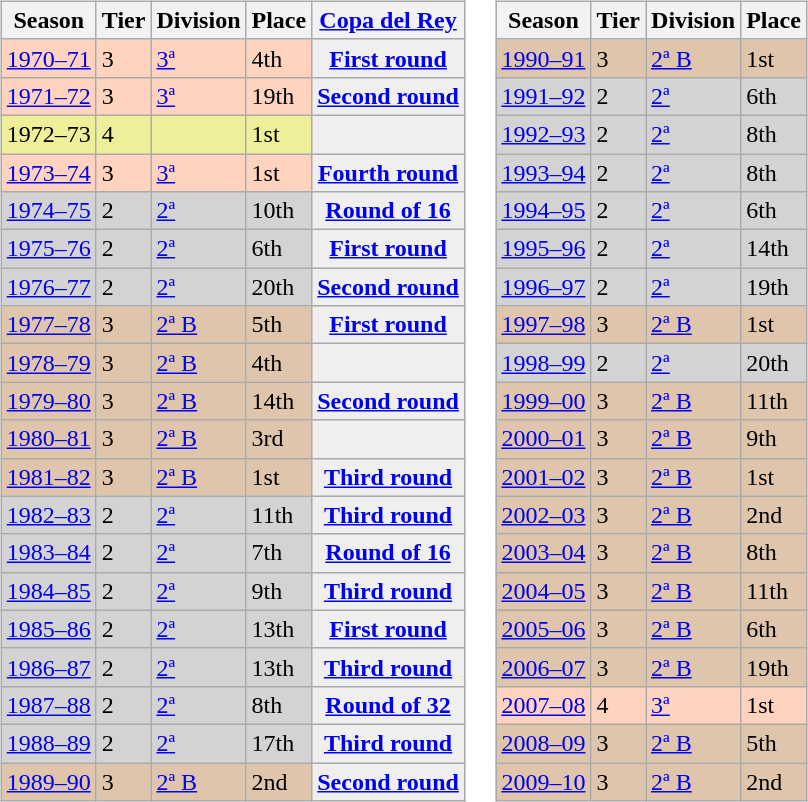<table>
<tr>
<td valign="top" width=0%><br><table class="wikitable">
<tr style="background:#f0f6fa;">
<th>Season</th>
<th>Tier</th>
<th>Division</th>
<th>Place</th>
<th><a href='#'>Copa del Rey</a></th>
</tr>
<tr style="background:#FFD3BD;">
<td><a href='#'>1970–71</a></td>
<td>3</td>
<td><a href='#'>3ª</a></td>
<td>4th</td>
<th style="background:#efefef;"><a href='#'>First round</a></th>
</tr>
<tr style="background:#FFD3BD;">
<td><a href='#'>1971–72</a></td>
<td>3</td>
<td><a href='#'>3ª</a></td>
<td>19th</td>
<th style="background:#efefef;"><a href='#'>Second round</a></th>
</tr>
<tr style="background:#EFEF99;">
<td>1972–73</td>
<td>4</td>
<td></td>
<td>1st</td>
<th style="background:#efefef;"></th>
</tr>
<tr style="background:#FFD3BD;">
<td><a href='#'>1973–74</a></td>
<td>3</td>
<td><a href='#'>3ª</a></td>
<td>1st</td>
<th style="background:#efefef;"><a href='#'>Fourth round</a></th>
</tr>
<tr style="background:#D3D3D3;">
<td><a href='#'>1974–75</a></td>
<td>2</td>
<td><a href='#'>2ª</a></td>
<td>10th</td>
<th style="background:#efefef;"><a href='#'>Round of 16</a></th>
</tr>
<tr style="background:#D3D3D3;">
<td><a href='#'>1975–76</a></td>
<td>2</td>
<td><a href='#'>2ª</a></td>
<td>6th</td>
<th style="background:#efefef;"><a href='#'>First round</a></th>
</tr>
<tr style="background:#D3D3D3;">
<td><a href='#'>1976–77</a></td>
<td>2</td>
<td><a href='#'>2ª</a></td>
<td>20th</td>
<th style="background:#efefef;"><a href='#'>Second round</a></th>
</tr>
<tr style="background:#DEC5AB;">
<td><a href='#'>1977–78</a></td>
<td>3</td>
<td><a href='#'>2ª B</a></td>
<td>5th</td>
<th style="background:#efefef;"><a href='#'>First round</a></th>
</tr>
<tr style="background:#DEC5AB;">
<td><a href='#'>1978–79</a></td>
<td>3</td>
<td><a href='#'>2ª B</a></td>
<td>4th</td>
<th style="background:#efefef;"></th>
</tr>
<tr style="background:#DEC5AB;">
<td><a href='#'>1979–80</a></td>
<td>3</td>
<td><a href='#'>2ª B</a></td>
<td>14th</td>
<th style="background:#efefef;"><a href='#'>Second round</a></th>
</tr>
<tr style="background:#DEC5AB;">
<td><a href='#'>1980–81</a></td>
<td>3</td>
<td><a href='#'>2ª B</a></td>
<td>3rd</td>
<th style="background:#efefef;"></th>
</tr>
<tr style="background:#DEC5AB;">
<td><a href='#'>1981–82</a></td>
<td>3</td>
<td><a href='#'>2ª B</a></td>
<td>1st</td>
<th style="background:#efefef;"><a href='#'>Third round</a></th>
</tr>
<tr style="background:#D3D3D3;">
<td><a href='#'>1982–83</a></td>
<td>2</td>
<td><a href='#'>2ª</a></td>
<td>11th</td>
<th style="background:#efefef;"><a href='#'>Third round</a></th>
</tr>
<tr style="background:#D3D3D3;">
<td><a href='#'>1983–84</a></td>
<td>2</td>
<td><a href='#'>2ª</a></td>
<td>7th</td>
<th style="background:#efefef;"><a href='#'>Round of 16</a></th>
</tr>
<tr style="background:#D3D3D3;">
<td><a href='#'>1984–85</a></td>
<td>2</td>
<td><a href='#'>2ª</a></td>
<td>9th</td>
<th style="background:#efefef;"><a href='#'>Third round</a></th>
</tr>
<tr style="background:#D3D3D3;">
<td><a href='#'>1985–86</a></td>
<td>2</td>
<td><a href='#'>2ª</a></td>
<td>13th</td>
<th style="background:#efefef;"><a href='#'>First round</a></th>
</tr>
<tr style="background:#D3D3D3;">
<td><a href='#'>1986–87</a></td>
<td>2</td>
<td><a href='#'>2ª</a></td>
<td>13th</td>
<th style="background:#efefef;"><a href='#'>Third round</a></th>
</tr>
<tr style="background:#D3D3D3;">
<td><a href='#'>1987–88</a></td>
<td>2</td>
<td><a href='#'>2ª</a></td>
<td>8th</td>
<th style="background:#efefef;"><a href='#'>Round of 32</a></th>
</tr>
<tr style="background:#D3D3D3;">
<td><a href='#'>1988–89</a></td>
<td>2</td>
<td><a href='#'>2ª</a></td>
<td>17th</td>
<th style="background:#efefef;"><a href='#'>Third round</a></th>
</tr>
<tr style="background:#DEC5AB;">
<td><a href='#'>1989–90</a></td>
<td>3</td>
<td><a href='#'>2ª B</a></td>
<td>2nd</td>
<th style="background:#efefef;"><a href='#'>Second round</a></th>
</tr>
</table>
</td>
<td valign="top" width=0%><br><table class="wikitable">
<tr style="background:#f0f6fa;">
<th>Season</th>
<th>Tier</th>
<th>Division</th>
<th>Place</th>
</tr>
<tr style="background:#DEC5AB;">
<td><a href='#'>1990–91</a></td>
<td>3</td>
<td><a href='#'>2ª B</a></td>
<td>1st</td>
</tr>
<tr style="background:#D3D3D3;">
<td><a href='#'>1991–92</a></td>
<td>2</td>
<td><a href='#'>2ª</a></td>
<td>6th</td>
</tr>
<tr style="background:#D3D3D3;">
<td><a href='#'>1992–93</a></td>
<td>2</td>
<td><a href='#'>2ª</a></td>
<td>8th</td>
</tr>
<tr style="background:#D3D3D3;">
<td><a href='#'>1993–94</a></td>
<td>2</td>
<td><a href='#'>2ª</a></td>
<td>8th</td>
</tr>
<tr style="background:#D3D3D3;">
<td><a href='#'>1994–95</a></td>
<td>2</td>
<td><a href='#'>2ª</a></td>
<td>6th</td>
</tr>
<tr style="background:#D3D3D3;">
<td><a href='#'>1995–96</a></td>
<td>2</td>
<td><a href='#'>2ª</a></td>
<td>14th</td>
</tr>
<tr style="background:#D3D3D3;">
<td><a href='#'>1996–97</a></td>
<td>2</td>
<td><a href='#'>2ª</a></td>
<td>19th</td>
</tr>
<tr style="background:#DEC5AB;">
<td><a href='#'>1997–98</a></td>
<td>3</td>
<td><a href='#'>2ª B</a></td>
<td>1st</td>
</tr>
<tr style="background:#D3D3D3;">
<td><a href='#'>1998–99</a></td>
<td>2</td>
<td><a href='#'>2ª</a></td>
<td>20th</td>
</tr>
<tr style="background:#DEC5AB;">
<td><a href='#'>1999–00</a></td>
<td>3</td>
<td><a href='#'>2ª B</a></td>
<td>11th</td>
</tr>
<tr style="background:#DEC5AB;">
<td><a href='#'>2000–01</a></td>
<td>3</td>
<td><a href='#'>2ª B</a></td>
<td>9th</td>
</tr>
<tr style="background:#DEC5AB;">
<td><a href='#'>2001–02</a></td>
<td>3</td>
<td><a href='#'>2ª B</a></td>
<td>1st</td>
</tr>
<tr style="background:#DEC5AB;">
<td><a href='#'>2002–03</a></td>
<td>3</td>
<td><a href='#'>2ª B</a></td>
<td>2nd</td>
</tr>
<tr style="background:#DEC5AB;">
<td><a href='#'>2003–04</a></td>
<td>3</td>
<td><a href='#'>2ª B</a></td>
<td>8th</td>
</tr>
<tr style="background:#DEC5AB;">
<td><a href='#'>2004–05</a></td>
<td>3</td>
<td><a href='#'>2ª B</a></td>
<td>11th</td>
</tr>
<tr style="background:#DEC5AB;">
<td><a href='#'>2005–06</a></td>
<td>3</td>
<td><a href='#'>2ª B</a></td>
<td>6th</td>
</tr>
<tr style="background:#DEC5AB;">
<td><a href='#'>2006–07</a></td>
<td>3</td>
<td><a href='#'>2ª B</a></td>
<td>19th</td>
</tr>
<tr style="background:#FFD3BD;">
<td><a href='#'>2007–08</a></td>
<td>4</td>
<td><a href='#'>3ª</a></td>
<td>1st</td>
</tr>
<tr style="background:#DEC5AB;">
<td><a href='#'>2008–09</a></td>
<td>3</td>
<td><a href='#'>2ª B</a></td>
<td>5th</td>
</tr>
<tr style="background:#DEC5AB;">
<td><a href='#'>2009–10</a></td>
<td>3</td>
<td><a href='#'>2ª B</a></td>
<td>2nd</td>
</tr>
</table>
</td>
</tr>
</table>
